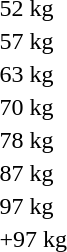<table>
<tr>
<td>52 kg<br> </td>
<td></td>
<td></td>
<td></td>
</tr>
<tr>
<td>57 kg<br> </td>
<td></td>
<td></td>
<td></td>
</tr>
<tr>
<td>63 kg<br> </td>
<td></td>
<td></td>
<td></td>
</tr>
<tr>
<td>70 kg<br> </td>
<td></td>
<td></td>
<td></td>
</tr>
<tr>
<td>78 kg<br></td>
<td></td>
<td></td>
<td></td>
</tr>
<tr>
<td>87 kg<br></td>
<td></td>
<td></td>
<td></td>
</tr>
<tr>
<td>97 kg<br></td>
<td></td>
<td></td>
<td></td>
</tr>
<tr>
<td>+97 kg<br></td>
<td></td>
<td></td>
<td></td>
</tr>
</table>
